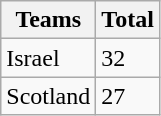<table class="wikitable">
<tr>
<th>Teams</th>
<th>Total</th>
</tr>
<tr>
<td>Israel</td>
<td>32</td>
</tr>
<tr>
<td>Scotland</td>
<td>27</td>
</tr>
</table>
